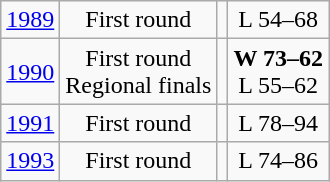<table class="wikitable" style="text-align:center">
<tr>
<td><a href='#'>1989</a></td>
<td>First round</td>
<td></td>
<td>L 54–68</td>
</tr>
<tr>
<td><a href='#'>1990</a></td>
<td>First round<br>Regional finals</td>
<td><br></td>
<td><strong>W 73–62</strong><br>L 55–62</td>
</tr>
<tr>
<td><a href='#'>1991</a></td>
<td>First round</td>
<td></td>
<td>L 78–94</td>
</tr>
<tr>
<td><a href='#'>1993</a></td>
<td>First round</td>
<td></td>
<td>L 74–86</td>
</tr>
</table>
